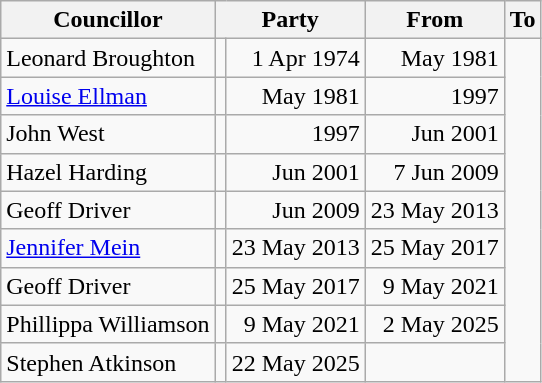<table class=wikitable>
<tr>
<th>Councillor</th>
<th colspan=2>Party</th>
<th>From</th>
<th>To</th>
</tr>
<tr>
<td>Leonard Broughton</td>
<td></td>
<td align=right>1 Apr 1974</td>
<td align=right>May 1981</td>
</tr>
<tr>
<td><a href='#'>Louise Ellman</a></td>
<td></td>
<td align=right>May 1981</td>
<td align=right>1997</td>
</tr>
<tr>
<td>John West</td>
<td></td>
<td align=right>1997</td>
<td align=right>Jun 2001</td>
</tr>
<tr>
<td>Hazel Harding</td>
<td></td>
<td align=right>Jun 2001</td>
<td align=right>7 Jun 2009</td>
</tr>
<tr>
<td>Geoff Driver</td>
<td></td>
<td align=right>Jun 2009</td>
<td align=right>23 May 2013</td>
</tr>
<tr>
<td><a href='#'>Jennifer Mein</a></td>
<td></td>
<td align=right>23 May 2013</td>
<td align=right>25 May 2017</td>
</tr>
<tr>
<td>Geoff Driver</td>
<td></td>
<td align=right>25 May 2017</td>
<td align=right>9 May 2021</td>
</tr>
<tr>
<td>Phillippa Williamson</td>
<td></td>
<td align=right>9 May 2021</td>
<td align=right>2 May 2025</td>
</tr>
<tr>
<td>Stephen Atkinson</td>
<td></td>
<td>22 May 2025</td>
<td align="right"></td>
</tr>
</table>
